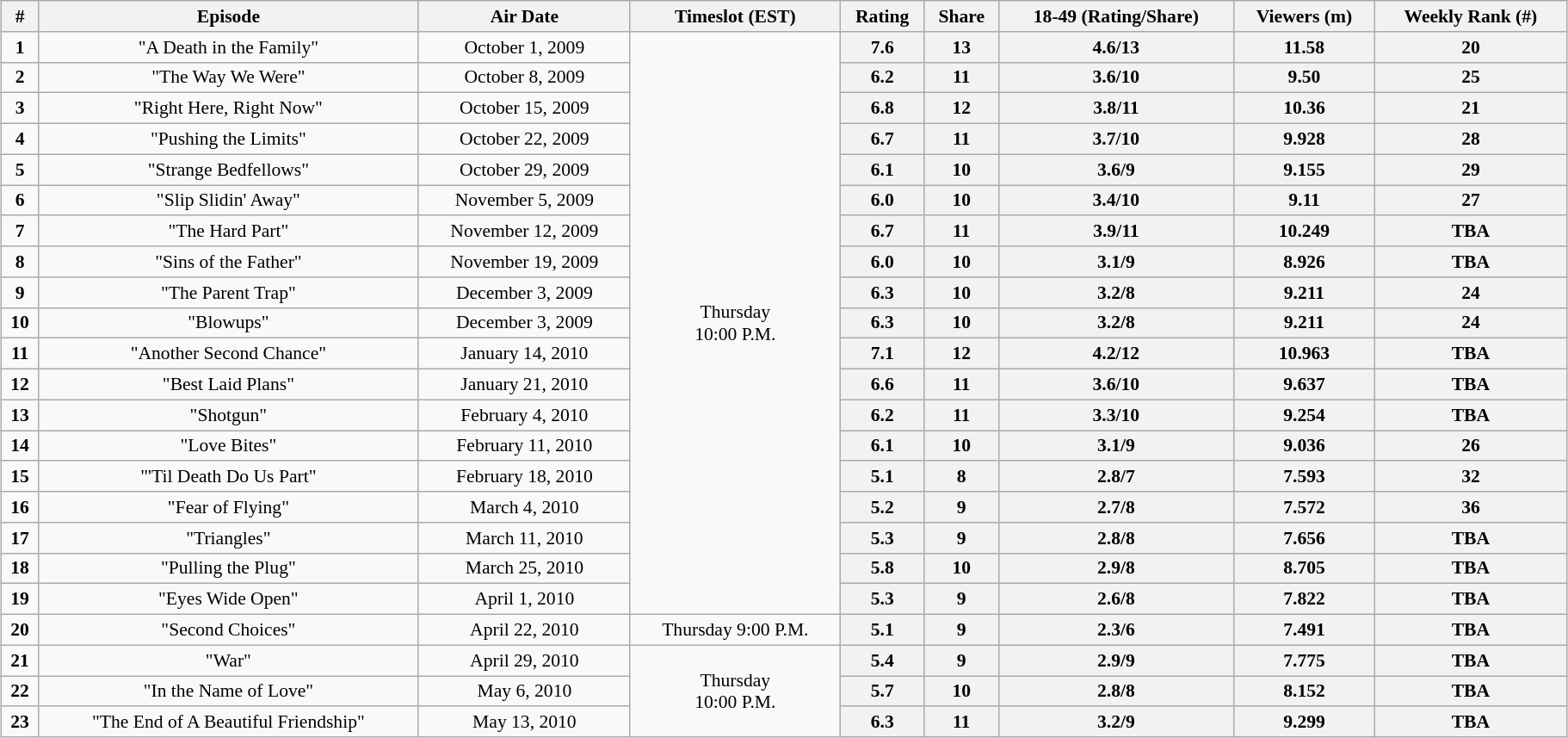<table class="wikitable" style="font-size:90%; text-align:center; width: 96%; margin-left: auto; margin-right: auto;">
<tr>
<th>#</th>
<th>Episode</th>
<th>Air Date</th>
<th>Timeslot (EST)</th>
<th>Rating</th>
<th>Share</th>
<th>18-49 (Rating/Share)</th>
<th>Viewers (m)</th>
<th>Weekly Rank (#)</th>
</tr>
<tr>
<td style="text-align:center"><strong>1</strong></td>
<td>"A Death in the Family"</td>
<td>October 1, 2009</td>
<td style="text-align:center" rowspan=19>Thursday<br>10:00 P.M.</td>
<th style="text-align:center">7.6</th>
<th style="text-align:center">13</th>
<th style="text-align:center">4.6/13</th>
<th style="text-align:center">11.58</th>
<th style="text-align:center">20</th>
</tr>
<tr>
<td style="text-align:center"><strong>2</strong></td>
<td>"The Way We Were"</td>
<td>October 8, 2009</td>
<th style="text-align:center">6.2</th>
<th style="text-align:center">11</th>
<th style="text-align:center">3.6/10</th>
<th style="text-align:center">9.50</th>
<th style="text-align:center">25</th>
</tr>
<tr>
<td style="text-align:center"><strong>3</strong></td>
<td>"Right Here, Right Now"</td>
<td>October 15, 2009</td>
<th style="text-align:center">6.8</th>
<th style="text-align:center">12</th>
<th style="text-align:center">3.8/11</th>
<th style="text-align:center">10.36</th>
<th style="text-align:center">21</th>
</tr>
<tr>
<td style="text-align:center"><strong>4</strong></td>
<td>"Pushing the Limits"</td>
<td>October 22, 2009</td>
<th style="text-align:center">6.7</th>
<th style="text-align:center">11</th>
<th style="text-align:center">3.7/10</th>
<th style="text-align:center">9.928</th>
<th style="text-align:center">28</th>
</tr>
<tr>
<td style="text-align:center"><strong>5</strong></td>
<td>"Strange Bedfellows"</td>
<td>October 29, 2009</td>
<th style="text-align:center">6.1</th>
<th style="text-align:center">10</th>
<th style="text-align:center">3.6/9</th>
<th style="text-align:center">9.155</th>
<th style="text-align:center">29</th>
</tr>
<tr>
<td style="text-align:center"><strong>6</strong></td>
<td>"Slip Slidin' Away"</td>
<td>November 5, 2009</td>
<th style="text-align:center">6.0</th>
<th style="text-align:center">10</th>
<th style="text-align:center">3.4/10</th>
<th style="text-align:center">9.11</th>
<th style="text-align:center">27</th>
</tr>
<tr>
<td style="text-align:center"><strong>7</strong></td>
<td>"The Hard Part"</td>
<td>November 12, 2009</td>
<th style="text-align:center">6.7</th>
<th style="text-align:center">11</th>
<th style="text-align:center">3.9/11</th>
<th style="text-align:center">10.249</th>
<th style="text-align:center">TBA</th>
</tr>
<tr>
<td style="text-align:center"><strong>8</strong></td>
<td>"Sins of the Father"</td>
<td>November 19, 2009</td>
<th style="text-align:center">6.0</th>
<th style="text-align:center">10</th>
<th style="text-align:center">3.1/9</th>
<th style="text-align:center">8.926</th>
<th style="text-align:center">TBA</th>
</tr>
<tr>
<td style="text-align:center"><strong>9</strong></td>
<td>"The Parent Trap"</td>
<td>December 3, 2009</td>
<th style="text-align:center">6.3</th>
<th style="text-align:center">10</th>
<th style="text-align:center">3.2/8</th>
<th style="text-align:center">9.211</th>
<th style="text-align:center">24</th>
</tr>
<tr>
<td style="text-align:center"><strong>10</strong></td>
<td>"Blowups"</td>
<td>December 3, 2009</td>
<th style="text-align:center">6.3</th>
<th style="text-align:center">10</th>
<th style="text-align:center">3.2/8</th>
<th style="text-align:center">9.211</th>
<th style="text-align:center">24</th>
</tr>
<tr>
<td style="text-align:center"><strong>11</strong></td>
<td>"Another Second Chance"</td>
<td>January 14, 2010</td>
<th style="text-align:center">7.1</th>
<th style="text-align:center">12</th>
<th style="text-align:center">4.2/12</th>
<th style="text-align:center">10.963</th>
<th style="text-align:center">TBA</th>
</tr>
<tr>
<td style="text-align:center"><strong>12</strong></td>
<td>"Best Laid Plans"</td>
<td>January 21, 2010</td>
<th style="text-align:center">6.6</th>
<th style="text-align:center">11</th>
<th style="text-align:center">3.6/10</th>
<th style="text-align:center">9.637</th>
<th style="text-align:center">TBA</th>
</tr>
<tr>
<td style="text-align:center"><strong>13</strong></td>
<td>"Shotgun"</td>
<td>February 4, 2010</td>
<th style="text-align:center">6.2</th>
<th style="text-align:center">11</th>
<th style="text-align:center">3.3/10</th>
<th style="text-align:center">9.254</th>
<th style="text-align:center">TBA</th>
</tr>
<tr>
<td style="text-align:center"><strong>14</strong></td>
<td>"Love Bites"</td>
<td>February 11, 2010</td>
<th style="text-align:center">6.1</th>
<th style="text-align:center">10</th>
<th style="text-align:center">3.1/9</th>
<th style="text-align:center">9.036</th>
<th style="text-align:center">26</th>
</tr>
<tr>
<td style="text-align:center"><strong>15</strong></td>
<td>"'Til Death Do Us Part"</td>
<td>February 18, 2010</td>
<th style="text-align:center">5.1</th>
<th style="text-align:center">8</th>
<th style="text-align:center">2.8/7</th>
<th style="text-align:center">7.593</th>
<th style="text-align:center">32</th>
</tr>
<tr>
<td style="text-align:center"><strong>16</strong></td>
<td>"Fear of Flying"</td>
<td>March 4, 2010</td>
<th style="text-align:center">5.2</th>
<th style="text-align:center">9</th>
<th style="text-align:center">2.7/8</th>
<th style="text-align:center">7.572</th>
<th style="text-align:center">36</th>
</tr>
<tr>
<td style="text-align:center"><strong>17</strong></td>
<td>"Triangles"</td>
<td>March 11, 2010</td>
<th style="text-align:center">5.3</th>
<th style="text-align:center">9</th>
<th style="text-align:center">2.8/8</th>
<th style="text-align:center">7.656</th>
<th style="text-align:center">TBA</th>
</tr>
<tr>
<td style="text-align:center"><strong>18</strong></td>
<td>"Pulling the Plug"</td>
<td>March 25, 2010</td>
<th style="text-align:center">5.8</th>
<th style="text-align:center">10</th>
<th style="text-align:center">2.9/8</th>
<th style="text-align:center">8.705</th>
<th style="text-align:center">TBA</th>
</tr>
<tr>
<td style="text-align:center"><strong>19</strong></td>
<td>"Eyes Wide Open"</td>
<td>April 1, 2010</td>
<th style="text-align:center">5.3</th>
<th style="text-align:center">9</th>
<th style="text-align:center">2.6/8</th>
<th style="text-align:center">7.822</th>
<th style="text-align:center">TBA</th>
</tr>
<tr>
<td style="text-align:center"><strong>20</strong></td>
<td>"Second Choices"</td>
<td>April 22, 2010</td>
<td style="text-align:center">Thursday 9:00 P.M.</td>
<th style="text-align:center">5.1</th>
<th style="text-align:center">9</th>
<th style="text-align:center">2.3/6</th>
<th style="text-align:center">7.491</th>
<th style="text-align:center">TBA</th>
</tr>
<tr>
<td style="text-align:center"><strong>21</strong></td>
<td>"War"</td>
<td>April 29, 2010</td>
<td style="text-align:center" rowspan=3>Thursday<br>10:00 P.M.</td>
<th style="text-align:center">5.4</th>
<th style="text-align:center">9</th>
<th style="text-align:center">2.9/9</th>
<th style="text-align:center">7.775</th>
<th style="text-align:center">TBA</th>
</tr>
<tr>
<td style="text-align:center"><strong>22</strong></td>
<td>"In the Name of Love"</td>
<td>May 6, 2010</td>
<th style="text-align:center">5.7</th>
<th style="text-align:center">10</th>
<th style="text-align:center">2.8/8</th>
<th style="text-align:center">8.152</th>
<th style="text-align:center">TBA</th>
</tr>
<tr>
<td style="text-align:center"><strong>23</strong></td>
<td>"The End of A Beautiful Friendship"</td>
<td>May 13, 2010</td>
<th style="text-align:center">6.3</th>
<th style="text-align:center">11</th>
<th style="text-align:center">3.2/9</th>
<th style="text-align:center">9.299</th>
<th style="text-align:center">TBA</th>
</tr>
</table>
